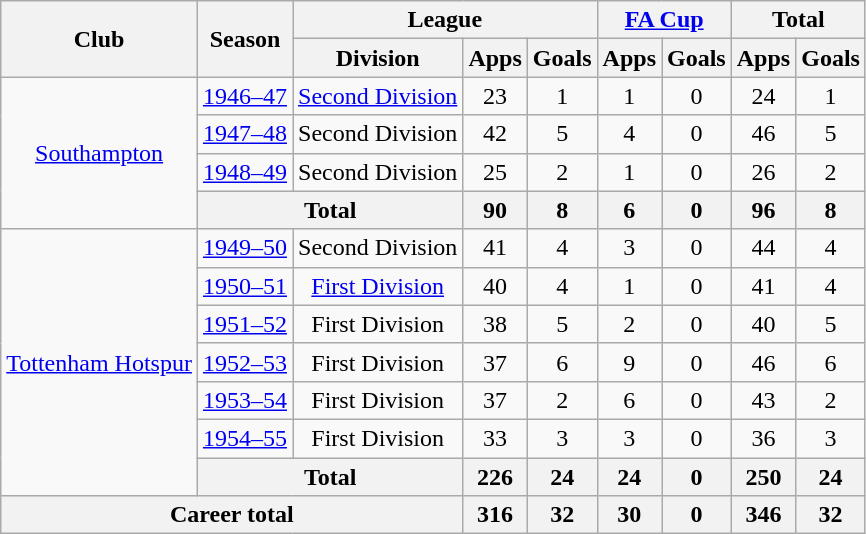<table class=wikitable style="text-align:center">
<tr>
<th rowspan=2>Club</th>
<th rowspan=2>Season</th>
<th colspan=3>League</th>
<th colspan=2><a href='#'>FA Cup</a></th>
<th colspan=2>Total</th>
</tr>
<tr>
<th>Division</th>
<th>Apps</th>
<th>Goals</th>
<th>Apps</th>
<th>Goals</th>
<th>Apps</th>
<th>Goals</th>
</tr>
<tr>
<td rowspan=4><a href='#'>Southampton</a></td>
<td><a href='#'>1946–47</a></td>
<td><a href='#'>Second Division</a></td>
<td>23</td>
<td>1</td>
<td>1</td>
<td>0</td>
<td>24</td>
<td>1</td>
</tr>
<tr>
<td><a href='#'>1947–48</a></td>
<td>Second Division</td>
<td>42</td>
<td>5</td>
<td>4</td>
<td>0</td>
<td>46</td>
<td>5</td>
</tr>
<tr>
<td><a href='#'>1948–49</a></td>
<td>Second Division</td>
<td>25</td>
<td>2</td>
<td>1</td>
<td>0</td>
<td>26</td>
<td>2</td>
</tr>
<tr>
<th colspan="2">Total</th>
<th>90</th>
<th>8</th>
<th>6</th>
<th>0</th>
<th>96</th>
<th>8</th>
</tr>
<tr>
<td rowspan=7><a href='#'>Tottenham Hotspur</a></td>
<td><a href='#'>1949–50</a></td>
<td>Second Division</td>
<td>41</td>
<td>4</td>
<td>3</td>
<td>0</td>
<td>44</td>
<td>4</td>
</tr>
<tr>
<td><a href='#'>1950–51</a></td>
<td><a href='#'>First Division</a></td>
<td>40</td>
<td>4</td>
<td>1</td>
<td>0</td>
<td>41</td>
<td>4</td>
</tr>
<tr>
<td><a href='#'>1951–52</a></td>
<td>First Division</td>
<td>38</td>
<td>5</td>
<td>2</td>
<td>0</td>
<td>40</td>
<td>5</td>
</tr>
<tr>
<td><a href='#'>1952–53</a></td>
<td>First Division</td>
<td>37</td>
<td>6</td>
<td>9</td>
<td>0</td>
<td>46</td>
<td>6</td>
</tr>
<tr>
<td><a href='#'>1953–54</a></td>
<td>First Division</td>
<td>37</td>
<td>2</td>
<td>6</td>
<td>0</td>
<td>43</td>
<td>2</td>
</tr>
<tr>
<td><a href='#'>1954–55</a></td>
<td>First Division</td>
<td>33</td>
<td>3</td>
<td>3</td>
<td>0</td>
<td>36</td>
<td>3</td>
</tr>
<tr>
<th colspan=2>Total</th>
<th>226</th>
<th>24</th>
<th>24</th>
<th>0</th>
<th>250</th>
<th>24</th>
</tr>
<tr>
<th colspan=3>Career total</th>
<th>316</th>
<th>32</th>
<th>30</th>
<th>0</th>
<th>346</th>
<th>32</th>
</tr>
</table>
